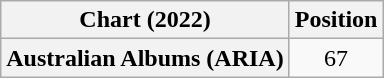<table class="wikitable plainrowheaders" style="text-align:center">
<tr>
<th scope="col">Chart (2022)</th>
<th scope="col">Position</th>
</tr>
<tr>
<th scope="row">Australian Albums (ARIA)</th>
<td>67</td>
</tr>
</table>
